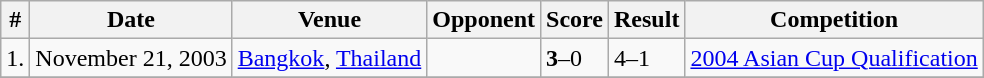<table class="wikitable">
<tr>
<th>#</th>
<th>Date</th>
<th>Venue</th>
<th>Opponent</th>
<th>Score</th>
<th>Result</th>
<th>Competition</th>
</tr>
<tr>
<td>1.</td>
<td>November 21, 2003</td>
<td><a href='#'>Bangkok</a>, <a href='#'>Thailand</a></td>
<td></td>
<td><strong>3</strong>–0</td>
<td>4–1</td>
<td><a href='#'>2004 Asian Cup Qualification</a></td>
</tr>
<tr>
</tr>
</table>
